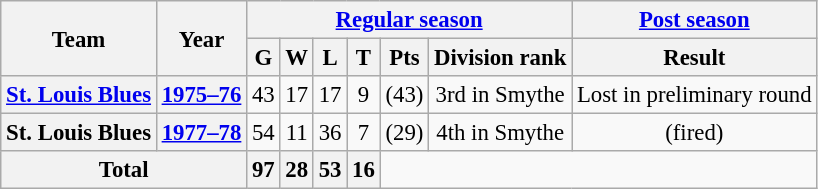<table class="wikitable" style="font-size: 95%; text-align:center;">
<tr>
<th rowspan="2">Team</th>
<th rowspan="2">Year</th>
<th colspan="6"><a href='#'>Regular season</a></th>
<th colspan="1"><a href='#'>Post season</a></th>
</tr>
<tr>
<th>G</th>
<th>W</th>
<th>L</th>
<th>T</th>
<th>Pts</th>
<th>Division rank</th>
<th>Result</th>
</tr>
<tr>
<th><a href='#'>St. Louis Blues</a></th>
<th><a href='#'>1975–76</a></th>
<td>43</td>
<td>17</td>
<td>17</td>
<td>9</td>
<td>(43)</td>
<td>3rd in Smythe</td>
<td>Lost in preliminary round</td>
</tr>
<tr>
<th>St. Louis Blues</th>
<th><a href='#'>1977–78</a></th>
<td>54</td>
<td>11</td>
<td>36</td>
<td>7</td>
<td>(29)</td>
<td>4th in Smythe</td>
<td>(fired)</td>
</tr>
<tr>
<th colspan="2">Total</th>
<th>97</th>
<th>28</th>
<th>53</th>
<th>16</th>
</tr>
</table>
